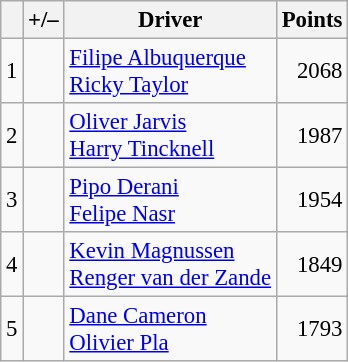<table class="wikitable" style="font-size: 95%;">
<tr>
<th scope="col"></th>
<th scope="col">+/–</th>
<th scope="col">Driver</th>
<th scope="col">Points</th>
</tr>
<tr>
<td align=center>1</td>
<td align="left"></td>
<td> <a href='#'>Filipe Albuquerque</a><br> <a href='#'>Ricky Taylor</a></td>
<td align=right>2068</td>
</tr>
<tr>
<td align=center>2</td>
<td align="left"></td>
<td> <a href='#'>Oliver Jarvis</a><br> <a href='#'>Harry Tincknell</a></td>
<td align=right>1987</td>
</tr>
<tr>
<td align=center>3</td>
<td align="left"></td>
<td> <a href='#'>Pipo Derani</a><br> <a href='#'>Felipe Nasr</a></td>
<td align=right>1954</td>
</tr>
<tr>
<td align=center>4</td>
<td align="left"></td>
<td> <a href='#'>Kevin Magnussen</a><br> <a href='#'>Renger van der Zande</a></td>
<td align=right>1849</td>
</tr>
<tr>
<td align=center>5</td>
<td align="left"></td>
<td> <a href='#'>Dane Cameron</a><br> <a href='#'>Olivier Pla</a></td>
<td align=right>1793</td>
</tr>
</table>
